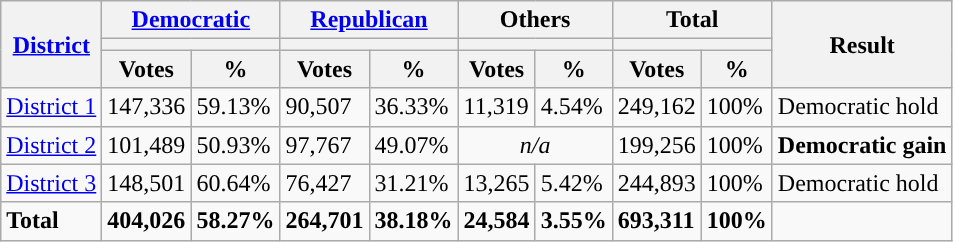<table class="wikitable plainrowheaders sortable" style="font-size:100%;">
<tr>
<th scope=col rowspan=3><a href='#'>District</a></th>
<th scope=col colspan=2><a href='#'>Democratic</a></th>
<th scope=col colspan=2><a href='#'>Republican</a></th>
<th scope=col colspan=2>Others</th>
<th scope=col colspan=2>Total</th>
<th scope=col rowspan=3>Result</th>
</tr>
<tr>
<th scope=col colspan=2 style="background:"></th>
<th scope=col colspan=2 style="background:"></th>
<th scope=col colspan=2></th>
<th scope=col colspan=2></th>
</tr>
<tr>
<th scope=col data-sort-type="number">Votes</th>
<th scope=col data-sort-type="number">%</th>
<th scope=col data-sort-type="number">Votes</th>
<th scope=col data-sort-type="number">%</th>
<th scope=col data-sort-type="number">Votes</th>
<th scope=col data-sort-type="number">%</th>
<th scope=col data-sort-type="number">Votes</th>
<th scope=col data-sort-type="number">%</th>
</tr>
<tr>
<td><a href='#'>District 1</a></td>
<td>147,336</td>
<td>59.13%</td>
<td>90,507</td>
<td>36.33%</td>
<td>11,319</td>
<td>4.54%</td>
<td>249,162</td>
<td>100%</td>
<td>Democratic hold</td>
</tr>
<tr>
<td><a href='#'>District 2</a></td>
<td>101,489</td>
<td>50.93%</td>
<td>97,767</td>
<td>49.07%</td>
<td align=center colspan=2><em>n/a</em></td>
<td>199,256</td>
<td>100%</td>
<td><strong>Democratic gain</strong></td>
</tr>
<tr>
<td><a href='#'>District 3</a></td>
<td>148,501</td>
<td>60.64%</td>
<td>76,427</td>
<td>31.21%</td>
<td>13,265</td>
<td>5.42%</td>
<td>244,893</td>
<td>100%</td>
<td>Democratic hold</td>
</tr>
<tr class="sortbottom" style="font-weight:bold">
<td align=left>Total</td>
<td>404,026</td>
<td>58.27%</td>
<td>264,701</td>
<td>38.18%</td>
<td>24,584</td>
<td>3.55%</td>
<td>693,311</td>
<td>100%</td>
<td></td>
</tr>
</table>
